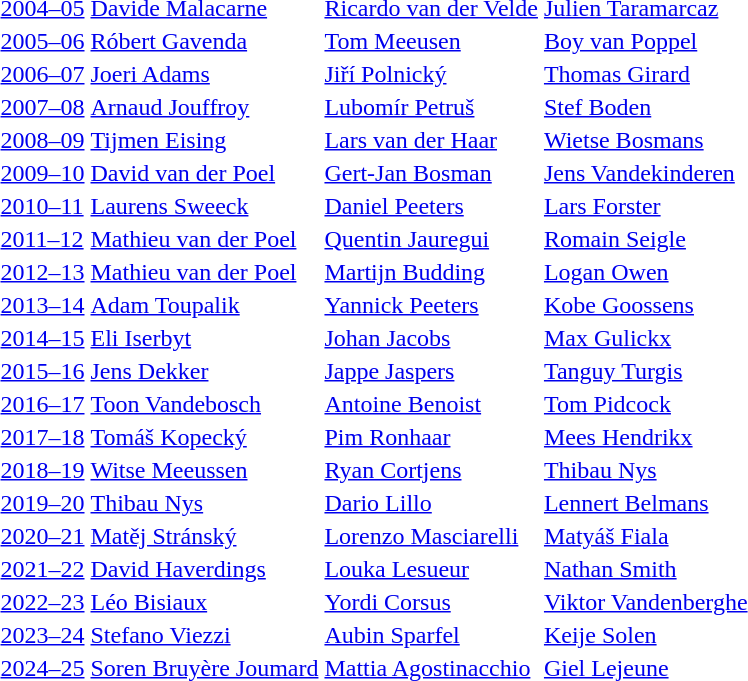<table>
<tr>
<td><a href='#'>2004–05</a></td>
<td> <a href='#'>Davide Malacarne</a></td>
<td> <a href='#'>Ricardo van der Velde</a></td>
<td> <a href='#'>Julien Taramarcaz</a></td>
</tr>
<tr>
<td><a href='#'>2005–06</a></td>
<td> <a href='#'>Róbert Gavenda</a></td>
<td> <a href='#'>Tom Meeusen</a></td>
<td> <a href='#'>Boy van Poppel</a></td>
</tr>
<tr>
<td><a href='#'>2006–07</a></td>
<td> <a href='#'>Joeri Adams</a></td>
<td> <a href='#'>Jiří Polnický</a></td>
<td> <a href='#'>Thomas Girard</a></td>
</tr>
<tr>
<td><a href='#'>2007–08</a></td>
<td> <a href='#'>Arnaud Jouffroy</a></td>
<td> <a href='#'>Lubomír Petruš</a></td>
<td> <a href='#'>Stef Boden</a></td>
</tr>
<tr>
<td><a href='#'>2008–09</a></td>
<td> <a href='#'>Tijmen Eising</a></td>
<td> <a href='#'>Lars van der Haar</a></td>
<td> <a href='#'>Wietse Bosmans</a></td>
</tr>
<tr>
<td><a href='#'>2009–10</a></td>
<td> <a href='#'>David van der Poel</a></td>
<td> <a href='#'>Gert-Jan Bosman</a></td>
<td> <a href='#'>Jens Vandekinderen</a></td>
</tr>
<tr>
<td><a href='#'>2010–11</a></td>
<td> <a href='#'>Laurens Sweeck</a></td>
<td> <a href='#'>Daniel Peeters</a></td>
<td> <a href='#'>Lars Forster</a></td>
</tr>
<tr>
<td><a href='#'>2011–12</a></td>
<td> <a href='#'>Mathieu van der Poel</a></td>
<td> <a href='#'>Quentin Jauregui</a></td>
<td> <a href='#'>Romain Seigle</a></td>
</tr>
<tr>
<td><a href='#'>2012–13</a></td>
<td> <a href='#'>Mathieu van der Poel</a></td>
<td> <a href='#'>Martijn Budding</a></td>
<td> <a href='#'>Logan Owen</a></td>
</tr>
<tr>
<td><a href='#'>2013–14</a></td>
<td> <a href='#'>Adam Toupalik</a></td>
<td> <a href='#'>Yannick Peeters</a></td>
<td> <a href='#'>Kobe Goossens</a></td>
</tr>
<tr>
<td><a href='#'>2014–15</a></td>
<td> <a href='#'>Eli Iserbyt</a></td>
<td> <a href='#'>Johan Jacobs</a></td>
<td> <a href='#'>Max Gulickx</a></td>
</tr>
<tr>
<td><a href='#'>2015–16</a></td>
<td> <a href='#'>Jens Dekker</a></td>
<td> <a href='#'>Jappe Jaspers</a></td>
<td> <a href='#'>Tanguy Turgis</a></td>
</tr>
<tr>
<td><a href='#'>2016–17</a></td>
<td> <a href='#'>Toon Vandebosch</a></td>
<td> <a href='#'>Antoine Benoist</a></td>
<td> <a href='#'>Tom Pidcock</a></td>
</tr>
<tr>
<td><a href='#'>2017–18</a></td>
<td> <a href='#'>Tomáš Kopecký</a></td>
<td> <a href='#'>Pim Ronhaar</a></td>
<td> <a href='#'>Mees Hendrikx</a></td>
</tr>
<tr>
<td><a href='#'>2018–19</a></td>
<td> <a href='#'>Witse Meeussen</a></td>
<td> <a href='#'>Ryan Cortjens</a></td>
<td> <a href='#'>Thibau Nys</a></td>
</tr>
<tr>
<td><a href='#'>2019–20</a></td>
<td> <a href='#'>Thibau Nys</a></td>
<td> <a href='#'>Dario Lillo</a></td>
<td> <a href='#'>Lennert Belmans</a></td>
</tr>
<tr>
<td><a href='#'>2020–21</a></td>
<td> <a href='#'>Matěj Stránský</a></td>
<td> <a href='#'>Lorenzo Masciarelli</a></td>
<td> <a href='#'>Matyáš Fiala</a></td>
</tr>
<tr>
<td><a href='#'>2021–22</a></td>
<td> <a href='#'>David Haverdings</a></td>
<td> <a href='#'>Louka Lesueur</a></td>
<td> <a href='#'>Nathan Smith</a></td>
</tr>
<tr>
<td><a href='#'>2022–23</a></td>
<td> <a href='#'>Léo Bisiaux</a></td>
<td> <a href='#'>Yordi Corsus</a></td>
<td> <a href='#'>Viktor Vandenberghe</a></td>
</tr>
<tr>
<td><a href='#'>2023–24</a></td>
<td> <a href='#'>Stefano Viezzi</a></td>
<td> <a href='#'>Aubin Sparfel</a></td>
<td> <a href='#'>Keije Solen</a></td>
</tr>
<tr>
<td><a href='#'>2024–25</a></td>
<td> <a href='#'>Soren Bruyère Joumard</a></td>
<td> <a href='#'>Mattia Agostinacchio</a></td>
<td> <a href='#'>Giel Lejeune</a></td>
</tr>
</table>
